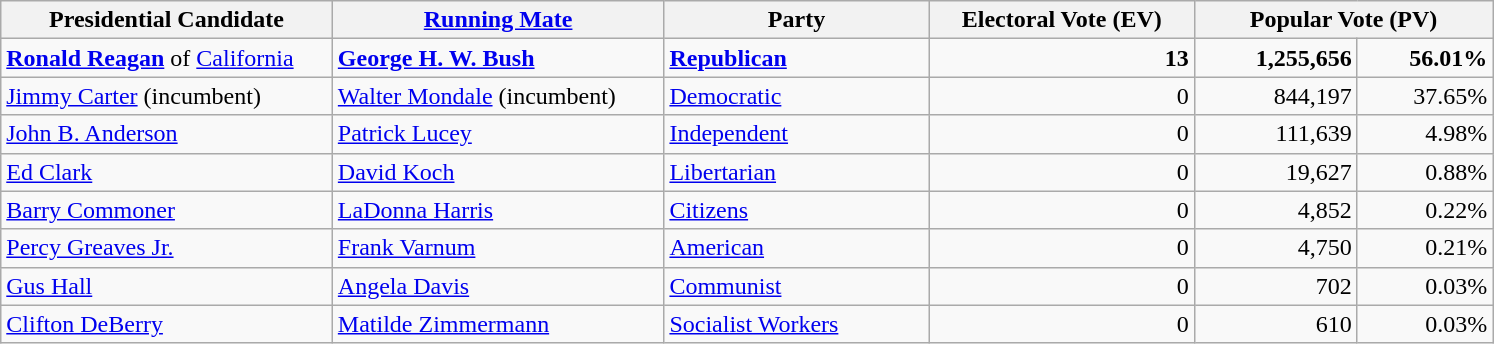<table class="wikitable">
<tr>
<th width="20%">Presidential Candidate</th>
<th width="20%"><a href='#'>Running Mate</a></th>
<th width="16%">Party</th>
<th width="16%">Electoral Vote (EV)</th>
<th width="18%" colspan="2">Popular Vote (PV)</th>
</tr>
<tr>
<td><strong><a href='#'>Ronald Reagan</a></strong> of <a href='#'>California</a></td>
<td><strong><a href='#'>George H. W. Bush</a></strong></td>
<td><strong><a href='#'>Republican</a></strong></td>
<td align="right"><strong>13</strong></td>
<td align="right"><strong>1,255,656</strong></td>
<td align="right"><strong>56.01%</strong></td>
</tr>
<tr>
<td><a href='#'>Jimmy Carter</a> (incumbent)</td>
<td><a href='#'>Walter Mondale</a> (incumbent)</td>
<td><a href='#'>Democratic</a></td>
<td align="right">0</td>
<td align="right">844,197</td>
<td align="right">37.65%</td>
</tr>
<tr>
<td><a href='#'>John B. Anderson</a></td>
<td><a href='#'>Patrick Lucey</a></td>
<td><a href='#'>Independent</a></td>
<td align="right">0</td>
<td align="right">111,639</td>
<td align="right">4.98%</td>
</tr>
<tr>
<td><a href='#'>Ed Clark</a></td>
<td><a href='#'>David Koch</a></td>
<td><a href='#'>Libertarian</a></td>
<td align="right">0</td>
<td align="right">19,627</td>
<td align="right">0.88%</td>
</tr>
<tr>
<td><a href='#'>Barry Commoner</a></td>
<td><a href='#'>LaDonna Harris</a></td>
<td><a href='#'>Citizens</a></td>
<td align="right">0</td>
<td align="right">4,852</td>
<td align="right">0.22%</td>
</tr>
<tr>
<td><a href='#'>Percy Greaves Jr.</a></td>
<td><a href='#'>Frank Varnum</a></td>
<td><a href='#'>American</a></td>
<td align="right">0</td>
<td align="right">4,750</td>
<td align="right">0.21%</td>
</tr>
<tr>
<td><a href='#'>Gus Hall</a></td>
<td><a href='#'>Angela Davis</a></td>
<td><a href='#'>Communist</a></td>
<td align="right">0</td>
<td align="right">702</td>
<td align="right">0.03%</td>
</tr>
<tr>
<td><a href='#'>Clifton DeBerry</a></td>
<td><a href='#'>Matilde Zimmermann</a></td>
<td><a href='#'>Socialist Workers</a></td>
<td align="right">0</td>
<td align="right">610</td>
<td align="right">0.03%</td>
</tr>
</table>
